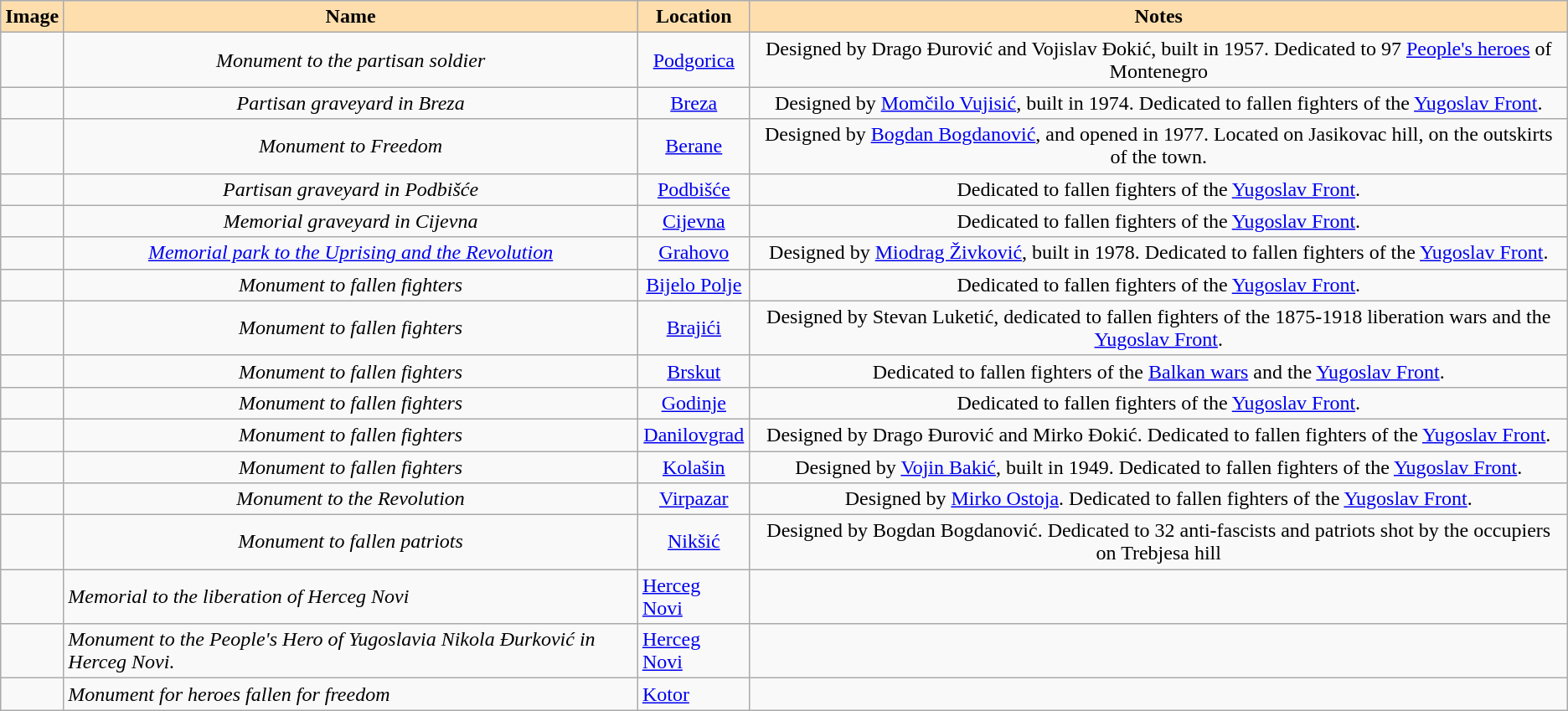<table class="wikitable">
<tr>
<th style=background:#FFDEAD;><strong>Image</strong></th>
<th style=background:#FFDEAD;><strong>Name</strong></th>
<th style=background:#FFDEAD;><strong>Location</strong></th>
<th style=background:#FFDEAD;><strong>Notes</strong></th>
</tr>
<tr>
<td style="text-align:center;"></td>
<td style="text-align:center;"><em>Monument to the partisan soldier</em></td>
<td style="text-align:center;"><a href='#'>Podgorica</a></td>
<td style="text-align:center;">Designed by Drago Đurović and Vojislav Đokić, built in 1957. Dedicated to 97 <a href='#'>People's heroes</a> of Montenegro</td>
</tr>
<tr>
<td style="text-align:center;"></td>
<td style="text-align:center;"><em>Partisan graveyard in Breza</em></td>
<td style="text-align:center;"><a href='#'>Breza</a></td>
<td style="text-align:center;">Designed by <a href='#'>Momčilo Vujisić</a>, built in 1974. Dedicated to fallen fighters of the <a href='#'>Yugoslav Front</a>.</td>
</tr>
<tr style="text-align:center;">
<td></td>
<td><em>Monument to Freedom</em></td>
<td><a href='#'>Berane</a></td>
<td>Designed by <a href='#'>Bogdan Bogdanović</a>, and opened in 1977. Located on Jasikovac hill, on the outskirts of the town.</td>
</tr>
<tr style="text-align:center;">
<td></td>
<td><em>Partisan graveyard in Podbišće</em></td>
<td><a href='#'>Podbišće</a></td>
<td>Dedicated to fallen fighters of the <a href='#'>Yugoslav Front</a>.</td>
</tr>
<tr style="text-align:center;">
<td></td>
<td><em>Memorial graveyard in Cijevna</em></td>
<td><a href='#'>Cijevna</a></td>
<td>Dedicated to fallen fighters of the <a href='#'>Yugoslav Front</a>.</td>
</tr>
<tr>
<td style="text-align:center;"></td>
<td style="text-align:center;"><em><a href='#'>Memorial park to the Uprising and the Revolution</a></em></td>
<td style="text-align:center;"><a href='#'>Grahovo</a></td>
<td style="text-align:center;">Designed by <a href='#'>Miodrag Živković</a>, built in 1978. Dedicated to fallen fighters of the <a href='#'>Yugoslav Front</a>.</td>
</tr>
<tr style="text-align:center;">
<td></td>
<td><em>Monument to fallen fighters</em></td>
<td><a href='#'>Bijelo Polje</a></td>
<td>Dedicated to fallen fighters of the <a href='#'>Yugoslav Front</a>.</td>
</tr>
<tr style="text-align:center;">
<td></td>
<td><em>Monument to fallen fighters</em></td>
<td><a href='#'>Brajići</a></td>
<td>Designed by Stevan Luketić, dedicated to fallen fighters of the 1875-1918 liberation wars and the <a href='#'>Yugoslav Front</a>.</td>
</tr>
<tr style="text-align:center;">
<td></td>
<td><em>Monument to fallen fighters</em></td>
<td><a href='#'>Brskut</a></td>
<td>Dedicated to fallen fighters of the <a href='#'>Balkan wars</a> and the <a href='#'>Yugoslav Front</a>.</td>
</tr>
<tr style="text-align:center;">
<td></td>
<td><em>Monument to fallen fighters</em></td>
<td><a href='#'>Godinje</a></td>
<td>Dedicated to fallen fighters of the <a href='#'>Yugoslav Front</a>.</td>
</tr>
<tr>
<td style="text-align:center;"></td>
<td style="text-align:center;"><em>Monument to fallen fighters</em></td>
<td style="text-align:center;"><a href='#'>Danilovgrad</a></td>
<td style="text-align:center;">Designed by Drago Đurović and Mirko Đokić. Dedicated to fallen fighters of the <a href='#'>Yugoslav Front</a>.</td>
</tr>
<tr style="text-align:center;">
<td></td>
<td><em>Monument to fallen fighters</em></td>
<td><a href='#'>Kolašin</a></td>
<td>Designed by <a href='#'>Vojin Bakić</a>, built in 1949. Dedicated to fallen fighters of the <a href='#'>Yugoslav Front</a>.</td>
</tr>
<tr style="text-align:center;">
<td></td>
<td><em>Monument to the Revolution</em></td>
<td><a href='#'>Virpazar</a></td>
<td>Designed by <a href='#'>Mirko Ostoja</a>. Dedicated to fallen fighters of the <a href='#'>Yugoslav Front</a>.</td>
</tr>
<tr style="text-align:center;">
<td></td>
<td><em>Monument to fallen patriots</em></td>
<td><a href='#'>Nikšić</a></td>
<td>Designed by Bogdan Bogdanović. Dedicated to 32 anti-fascists and patriots shot by the occupiers on Trebjesa hill</td>
</tr>
<tr>
<td style="text-align:center;"></td>
<td><em>Memorial to the liberation of Herceg Novi</em></td>
<td><a href='#'>Herceg Novi</a></td>
</tr>
<tr>
<td style="text-align:center;"></td>
<td><em>Monument to the People's Hero of Yugoslavia Nikola Đurković in Herceg Novi.</em></td>
<td><a href='#'>Herceg Novi</a></td>
<td></td>
</tr>
<tr>
<td style="text-align:center;"></td>
<td><em>Monument for heroes fallen for freedom</em></td>
<td><a href='#'>Kotor</a></td>
<td></td>
</tr>
</table>
